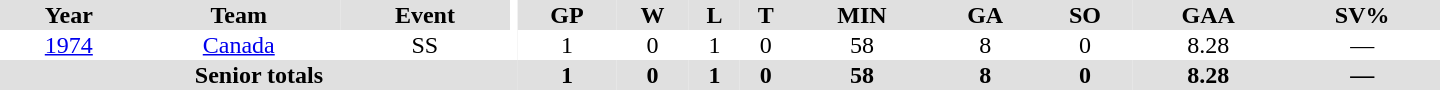<table border="0" cellpadding="1" cellspacing="0" ID="Table3" style="text-align:center; width:60em">
<tr ALIGN="center" bgcolor="#e0e0e0">
<th>Year</th>
<th>Team</th>
<th>Event</th>
<th rowspan="99" bgcolor="#ffffff"></th>
<th>GP</th>
<th>W</th>
<th>L</th>
<th>T</th>
<th>MIN</th>
<th>GA</th>
<th>SO</th>
<th>GAA</th>
<th>SV%</th>
</tr>
<tr>
<td><a href='#'>1974</a></td>
<td><a href='#'>Canada</a></td>
<td>SS</td>
<td>1</td>
<td>0</td>
<td>1</td>
<td>0</td>
<td>58</td>
<td>8</td>
<td>0</td>
<td>8.28</td>
<td>—</td>
</tr>
<tr bgcolor="#e0e0e0">
<th colspan=4>Senior totals</th>
<th>1</th>
<th>0</th>
<th>1</th>
<th>0</th>
<th>58</th>
<th>8</th>
<th>0</th>
<th>8.28</th>
<th>—</th>
</tr>
</table>
